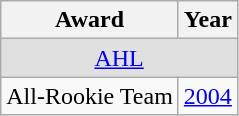<table class="wikitable">
<tr>
<th>Award</th>
<th>Year</th>
</tr>
<tr ALIGN="center" bgcolor="#e0e0e0">
<td colspan="3"><a href='#'>AHL</a></td>
</tr>
<tr>
<td>All-Rookie Team</td>
<td><a href='#'>2004</a></td>
</tr>
</table>
